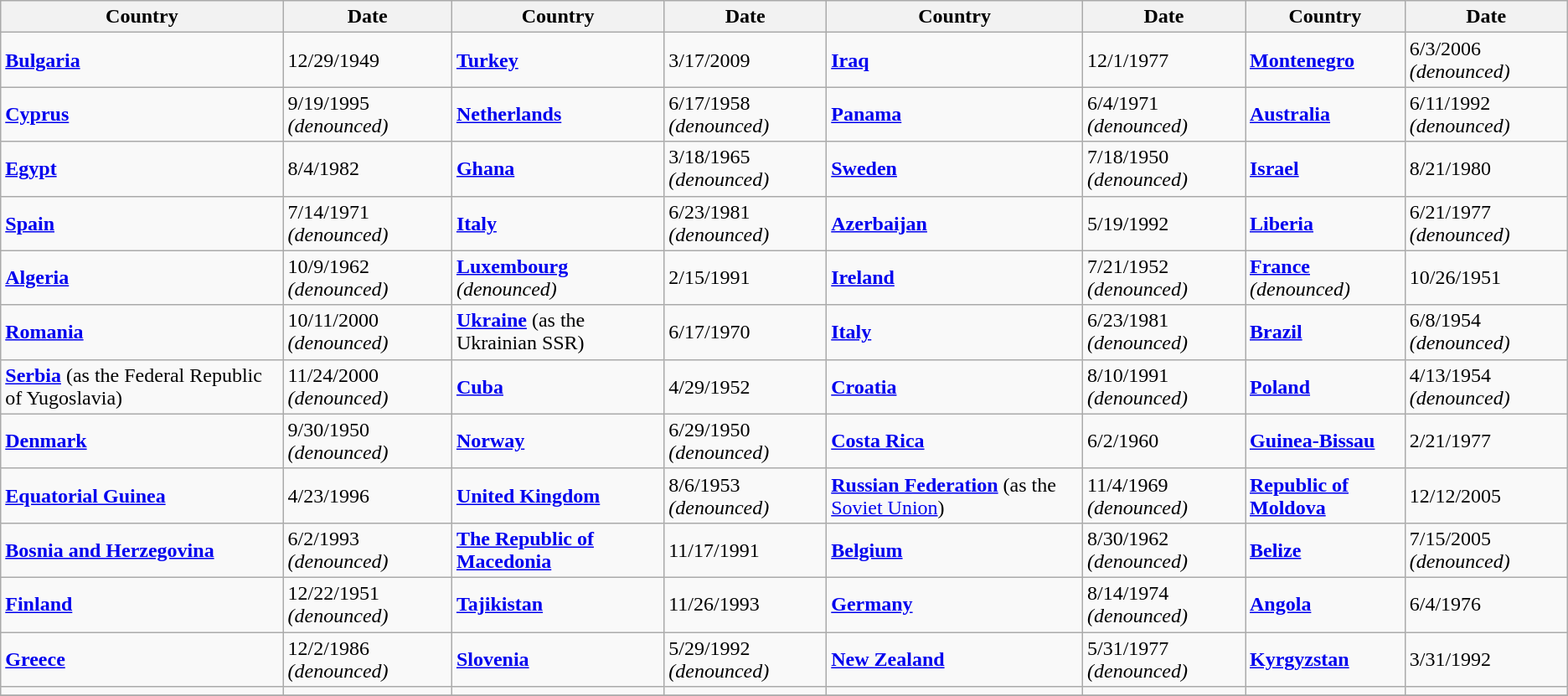<table class="wikitable">
<tr>
<th>Country</th>
<th>Date</th>
<th>Country</th>
<th>Date</th>
<th>Country</th>
<th>Date</th>
<th>Country</th>
<th>Date</th>
</tr>
<tr>
<td><strong><a href='#'>Bulgaria</a></strong></td>
<td>12/29/1949</td>
<td><strong><a href='#'>Turkey</a></strong></td>
<td>3/17/2009</td>
<td><strong><a href='#'>Iraq</a></strong></td>
<td>12/1/1977</td>
<td><strong><a href='#'>Montenegro</a></strong></td>
<td>6/3/2006 <em>(denounced)</em></td>
</tr>
<tr>
<td><strong><a href='#'>Cyprus</a></strong></td>
<td>9/19/1995 <em>(denounced)</em></td>
<td><strong><a href='#'>Netherlands</a></strong></td>
<td>6/17/1958 <em>(denounced)</em></td>
<td><strong><a href='#'>Panama</a></strong></td>
<td>6/4/1971 <em>(denounced)</em></td>
<td><strong><a href='#'>Australia</a></strong></td>
<td>6/11/1992 <em>(denounced)</em></td>
</tr>
<tr>
<td><strong><a href='#'>Egypt</a></strong></td>
<td>8/4/1982</td>
<td><strong><a href='#'>Ghana</a></strong></td>
<td>3/18/1965 <em>(denounced)</em></td>
<td><strong><a href='#'>Sweden</a></strong></td>
<td>7/18/1950 <em>(denounced)</em></td>
<td><strong><a href='#'>Israel</a></strong></td>
<td>8/21/1980</td>
</tr>
<tr>
<td><strong><a href='#'>Spain</a></strong></td>
<td>7/14/1971 <em>(denounced)</em></td>
<td><strong><a href='#'>Italy</a></strong></td>
<td>6/23/1981 <em>(denounced)</em></td>
<td><strong><a href='#'>Azerbaijan</a></strong></td>
<td>5/19/1992</td>
<td><strong><a href='#'>Liberia</a></strong></td>
<td>6/21/1977 <em>(denounced)</em></td>
</tr>
<tr>
<td><strong><a href='#'>Algeria</a></strong></td>
<td>10/9/1962 <em>(denounced)</em></td>
<td><strong><a href='#'>Luxembourg</a></strong> <em>(denounced)</em></td>
<td>2/15/1991</td>
<td><strong><a href='#'>Ireland</a></strong></td>
<td>7/21/1952 <em>(denounced)</em></td>
<td><strong><a href='#'>France</a></strong> <em>(denounced)</em></td>
<td>10/26/1951</td>
</tr>
<tr>
<td><strong><a href='#'>Romania</a></strong></td>
<td>10/11/2000 <em>(denounced)</em></td>
<td><strong><a href='#'>Ukraine</a></strong> (as the Ukrainian SSR)</td>
<td>6/17/1970</td>
<td><strong><a href='#'>Italy</a></strong></td>
<td>6/23/1981 <em>(denounced)</em></td>
<td><strong><a href='#'>Brazil</a></strong></td>
<td>6/8/1954 <em>(denounced)</em></td>
</tr>
<tr>
<td><strong><a href='#'>Serbia</a></strong> (as the Federal Republic of Yugoslavia)</td>
<td>11/24/2000 <em>(denounced)</em></td>
<td><strong><a href='#'>Cuba</a></strong></td>
<td>4/29/1952</td>
<td><strong><a href='#'>Croatia</a></strong></td>
<td>8/10/1991 <em>(denounced)</em></td>
<td><strong><a href='#'>Poland</a></strong></td>
<td>4/13/1954 <em>(denounced)</em></td>
</tr>
<tr>
<td><strong><a href='#'>Denmark</a></strong></td>
<td>9/30/1950 <em>(denounced)</em></td>
<td><strong><a href='#'>Norway</a></strong></td>
<td>6/29/1950 <em>(denounced)</em></td>
<td><strong><a href='#'>Costa Rica</a></strong></td>
<td>6/2/1960</td>
<td><strong><a href='#'>Guinea-Bissau</a></strong></td>
<td>2/21/1977</td>
</tr>
<tr>
<td><strong><a href='#'>Equatorial Guinea</a></strong></td>
<td>4/23/1996</td>
<td><strong><a href='#'>United Kingdom</a></strong></td>
<td>8/6/1953 <em>(denounced)</em></td>
<td><strong><a href='#'>Russian Federation</a></strong> (as the <a href='#'>Soviet Union</a>)</td>
<td>11/4/1969 <em>(denounced)</em></td>
<td><strong><a href='#'>Republic of Moldova</a></strong></td>
<td>12/12/2005</td>
</tr>
<tr>
<td><strong><a href='#'>Bosnia and Herzegovina</a></strong></td>
<td>6/2/1993 <em>(denounced)</em></td>
<td><strong><a href='#'>The Republic of Macedonia</a></strong></td>
<td>11/17/1991</td>
<td><strong><a href='#'>Belgium</a></strong></td>
<td>8/30/1962 <em>(denounced)</em></td>
<td><strong><a href='#'>Belize</a></strong></td>
<td>7/15/2005 <em>(denounced)</em></td>
</tr>
<tr>
<td><strong><a href='#'>Finland</a></strong></td>
<td>12/22/1951 <em>(denounced)</em></td>
<td><strong><a href='#'>Tajikistan</a></strong></td>
<td>11/26/1993</td>
<td><strong><a href='#'>Germany</a></strong></td>
<td>8/14/1974 <em>(denounced)</em></td>
<td><strong><a href='#'>Angola</a></strong></td>
<td>6/4/1976</td>
</tr>
<tr>
<td><strong><a href='#'>Greece</a></strong></td>
<td>12/2/1986 <em>(denounced)</em></td>
<td><strong><a href='#'>Slovenia</a></strong></td>
<td>5/29/1992 <em>(denounced)</em></td>
<td><strong><a href='#'>New Zealand</a> </strong></td>
<td>5/31/1977 <em>(denounced)</em></td>
<td><strong><a href='#'>Kyrgyzstan</a></strong></td>
<td>3/31/1992</td>
</tr>
<tr>
<td></td>
<td></td>
<td></td>
<td></td>
<td></td>
<td></td>
<td></td>
<td></td>
</tr>
<tr>
</tr>
</table>
